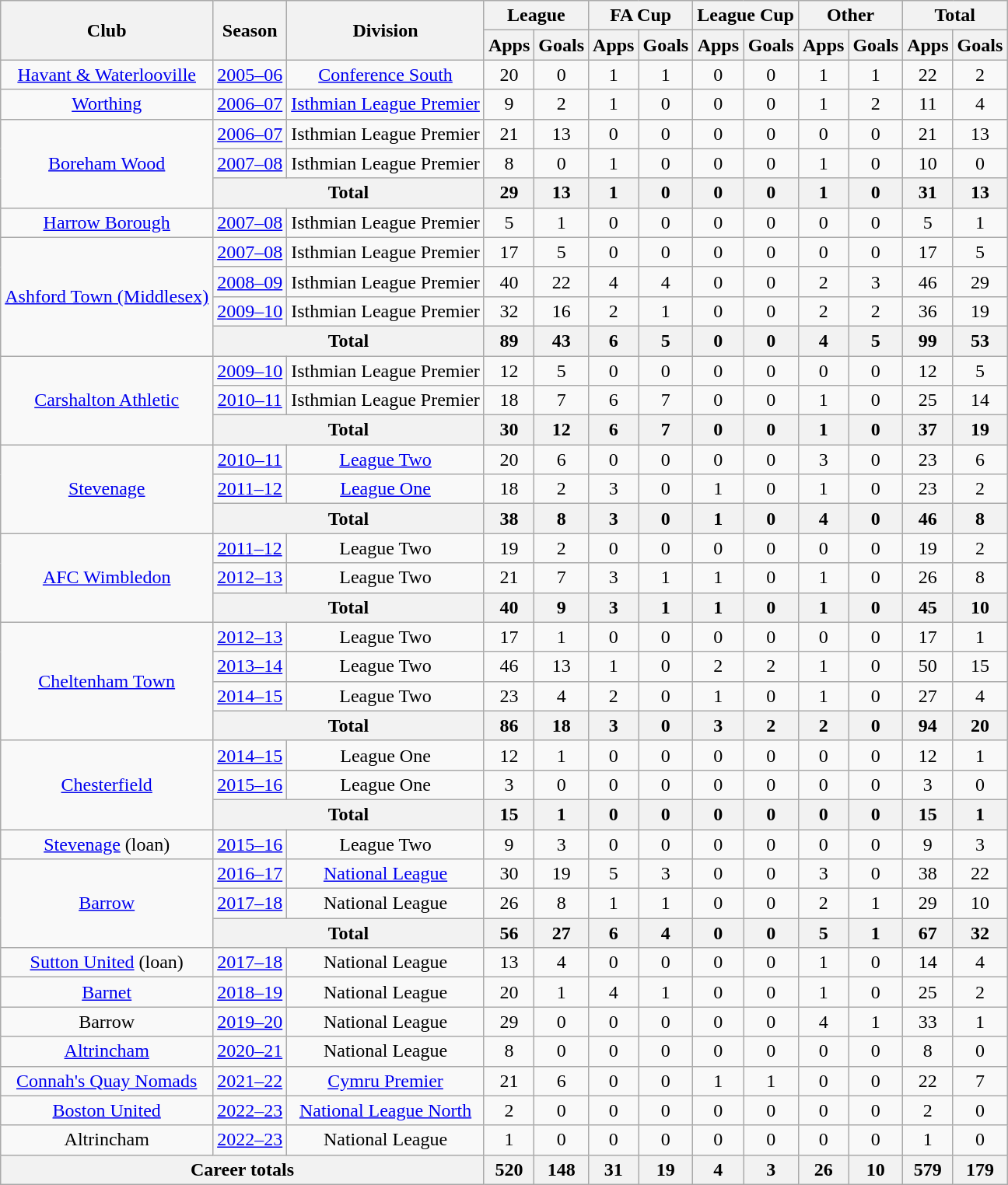<table class="wikitable" style="text-align: center;">
<tr>
<th rowspan="2">Club</th>
<th rowspan="2">Season</th>
<th rowspan="2">Division</th>
<th colspan="2">League</th>
<th colspan="2">FA Cup</th>
<th colspan="2">League Cup</th>
<th colspan="2">Other</th>
<th colspan="2">Total</th>
</tr>
<tr>
<th>Apps</th>
<th>Goals</th>
<th>Apps</th>
<th>Goals</th>
<th>Apps</th>
<th>Goals</th>
<th>Apps</th>
<th>Goals</th>
<th>Apps</th>
<th>Goals</th>
</tr>
<tr>
<td><a href='#'>Havant & Waterlooville</a></td>
<td><a href='#'>2005–06</a></td>
<td><a href='#'>Conference South</a></td>
<td>20</td>
<td>0</td>
<td>1</td>
<td>1</td>
<td>0</td>
<td>0</td>
<td>1</td>
<td>1</td>
<td>22</td>
<td>2</td>
</tr>
<tr>
<td><a href='#'>Worthing</a></td>
<td><a href='#'>2006–07</a></td>
<td><a href='#'>Isthmian League Premier</a></td>
<td>9</td>
<td>2</td>
<td>1</td>
<td>0</td>
<td>0</td>
<td>0</td>
<td>1</td>
<td>2</td>
<td>11</td>
<td>4</td>
</tr>
<tr>
<td rowspan="3" valign="center"><a href='#'>Boreham Wood</a></td>
<td><a href='#'>2006–07</a></td>
<td>Isthmian League Premier</td>
<td>21</td>
<td>13</td>
<td>0</td>
<td>0</td>
<td>0</td>
<td>0</td>
<td>0</td>
<td>0</td>
<td>21</td>
<td>13</td>
</tr>
<tr>
<td><a href='#'>2007–08</a></td>
<td>Isthmian League Premier</td>
<td>8</td>
<td>0</td>
<td>1</td>
<td>0</td>
<td>0</td>
<td>0</td>
<td>1</td>
<td>0</td>
<td>10</td>
<td>0</td>
</tr>
<tr>
<th colspan="2">Total</th>
<th>29</th>
<th>13</th>
<th>1</th>
<th>0</th>
<th>0</th>
<th>0</th>
<th>1</th>
<th>0</th>
<th>31</th>
<th>13</th>
</tr>
<tr>
<td><a href='#'>Harrow Borough</a></td>
<td><a href='#'>2007–08</a></td>
<td>Isthmian League Premier</td>
<td>5</td>
<td>1</td>
<td>0</td>
<td>0</td>
<td>0</td>
<td>0</td>
<td>0</td>
<td>0</td>
<td>5</td>
<td>1</td>
</tr>
<tr>
<td rowspan="4" valign="center"><a href='#'>Ashford Town (Middlesex)</a></td>
<td><a href='#'>2007–08</a></td>
<td>Isthmian League Premier</td>
<td>17</td>
<td>5</td>
<td>0</td>
<td>0</td>
<td>0</td>
<td>0</td>
<td>0</td>
<td>0</td>
<td>17</td>
<td>5</td>
</tr>
<tr>
<td><a href='#'>2008–09</a></td>
<td>Isthmian League Premier</td>
<td>40</td>
<td>22</td>
<td>4</td>
<td>4</td>
<td>0</td>
<td>0</td>
<td>2</td>
<td>3</td>
<td>46</td>
<td>29</td>
</tr>
<tr>
<td><a href='#'>2009–10</a></td>
<td>Isthmian League Premier</td>
<td>32</td>
<td>16</td>
<td>2</td>
<td>1</td>
<td>0</td>
<td>0</td>
<td>2</td>
<td>2</td>
<td>36</td>
<td>19</td>
</tr>
<tr>
<th colspan="2">Total</th>
<th>89</th>
<th>43</th>
<th>6</th>
<th>5</th>
<th>0</th>
<th>0</th>
<th>4</th>
<th>5</th>
<th>99</th>
<th>53</th>
</tr>
<tr>
<td rowspan="3" valign="center"><a href='#'>Carshalton Athletic</a></td>
<td><a href='#'>2009–10</a></td>
<td>Isthmian League Premier</td>
<td>12</td>
<td>5</td>
<td>0</td>
<td>0</td>
<td>0</td>
<td>0</td>
<td>0</td>
<td>0</td>
<td>12</td>
<td>5</td>
</tr>
<tr>
<td><a href='#'>2010–11</a></td>
<td>Isthmian League Premier</td>
<td>18</td>
<td>7</td>
<td>6</td>
<td>7</td>
<td>0</td>
<td>0</td>
<td>1</td>
<td>0</td>
<td>25</td>
<td>14</td>
</tr>
<tr>
<th colspan="2">Total</th>
<th>30</th>
<th>12</th>
<th>6</th>
<th>7</th>
<th>0</th>
<th>0</th>
<th>1</th>
<th>0</th>
<th>37</th>
<th>19</th>
</tr>
<tr>
<td rowspan="3" valign="center"><a href='#'>Stevenage</a></td>
<td><a href='#'>2010–11</a></td>
<td><a href='#'>League Two</a></td>
<td>20</td>
<td>6</td>
<td>0</td>
<td>0</td>
<td>0</td>
<td>0</td>
<td>3</td>
<td>0</td>
<td>23</td>
<td>6</td>
</tr>
<tr>
<td><a href='#'>2011–12</a></td>
<td><a href='#'>League One</a></td>
<td>18</td>
<td>2</td>
<td>3</td>
<td>0</td>
<td>1</td>
<td>0</td>
<td>1</td>
<td>0</td>
<td>23</td>
<td>2</td>
</tr>
<tr>
<th colspan="2">Total</th>
<th>38</th>
<th>8</th>
<th>3</th>
<th>0</th>
<th>1</th>
<th>0</th>
<th>4</th>
<th>0</th>
<th>46</th>
<th>8</th>
</tr>
<tr>
<td rowspan="3" valign="center"><a href='#'>AFC Wimbledon</a></td>
<td><a href='#'>2011–12</a></td>
<td>League Two</td>
<td>19</td>
<td>2</td>
<td>0</td>
<td>0</td>
<td>0</td>
<td>0</td>
<td>0</td>
<td>0</td>
<td>19</td>
<td>2</td>
</tr>
<tr>
<td><a href='#'>2012–13</a></td>
<td>League Two</td>
<td>21</td>
<td>7</td>
<td>3</td>
<td>1</td>
<td>1</td>
<td>0</td>
<td>1</td>
<td>0</td>
<td>26</td>
<td>8</td>
</tr>
<tr>
<th colspan="2">Total</th>
<th>40</th>
<th>9</th>
<th>3</th>
<th>1</th>
<th>1</th>
<th>0</th>
<th>1</th>
<th>0</th>
<th>45</th>
<th>10</th>
</tr>
<tr>
<td rowspan="4" valign="center"><a href='#'>Cheltenham Town</a></td>
<td><a href='#'>2012–13</a></td>
<td>League Two</td>
<td>17</td>
<td>1</td>
<td>0</td>
<td>0</td>
<td>0</td>
<td>0</td>
<td>0</td>
<td>0</td>
<td>17</td>
<td>1</td>
</tr>
<tr>
<td><a href='#'>2013–14</a></td>
<td>League Two</td>
<td>46</td>
<td>13</td>
<td>1</td>
<td>0</td>
<td>2</td>
<td>2</td>
<td>1</td>
<td>0</td>
<td>50</td>
<td>15</td>
</tr>
<tr>
<td><a href='#'>2014–15</a></td>
<td>League Two</td>
<td>23</td>
<td>4</td>
<td>2</td>
<td>0</td>
<td>1</td>
<td>0</td>
<td>1</td>
<td>0</td>
<td>27</td>
<td>4</td>
</tr>
<tr>
<th colspan="2">Total</th>
<th>86</th>
<th>18</th>
<th>3</th>
<th>0</th>
<th>3</th>
<th>2</th>
<th>2</th>
<th>0</th>
<th>94</th>
<th>20</th>
</tr>
<tr>
<td rowspan="3" valign="center"><a href='#'>Chesterfield</a></td>
<td><a href='#'>2014–15</a></td>
<td>League One</td>
<td>12</td>
<td>1</td>
<td>0</td>
<td>0</td>
<td>0</td>
<td>0</td>
<td>0</td>
<td>0</td>
<td>12</td>
<td>1</td>
</tr>
<tr>
<td><a href='#'>2015–16</a></td>
<td>League One</td>
<td>3</td>
<td>0</td>
<td>0</td>
<td>0</td>
<td>0</td>
<td>0</td>
<td>0</td>
<td>0</td>
<td>3</td>
<td>0</td>
</tr>
<tr>
<th colspan="2">Total</th>
<th>15</th>
<th>1</th>
<th>0</th>
<th>0</th>
<th>0</th>
<th>0</th>
<th>0</th>
<th>0</th>
<th>15</th>
<th>1</th>
</tr>
<tr>
<td><a href='#'>Stevenage</a> (loan)</td>
<td><a href='#'>2015–16</a></td>
<td>League Two</td>
<td>9</td>
<td>3</td>
<td>0</td>
<td>0</td>
<td>0</td>
<td>0</td>
<td>0</td>
<td>0</td>
<td>9</td>
<td>3</td>
</tr>
<tr>
<td rowspan="3" valign="center"><a href='#'>Barrow</a></td>
<td><a href='#'>2016–17</a></td>
<td><a href='#'>National League</a></td>
<td>30</td>
<td>19</td>
<td>5</td>
<td>3</td>
<td>0</td>
<td>0</td>
<td>3</td>
<td>0</td>
<td>38</td>
<td>22</td>
</tr>
<tr>
<td><a href='#'>2017–18</a></td>
<td>National League</td>
<td>26</td>
<td>8</td>
<td>1</td>
<td>1</td>
<td>0</td>
<td>0</td>
<td>2</td>
<td>1</td>
<td>29</td>
<td>10</td>
</tr>
<tr>
<th colspan="2">Total</th>
<th>56</th>
<th>27</th>
<th>6</th>
<th>4</th>
<th>0</th>
<th>0</th>
<th>5</th>
<th>1</th>
<th>67</th>
<th>32</th>
</tr>
<tr>
<td><a href='#'>Sutton United</a> (loan)</td>
<td><a href='#'>2017–18</a></td>
<td>National League</td>
<td>13</td>
<td>4</td>
<td>0</td>
<td>0</td>
<td>0</td>
<td>0</td>
<td>1</td>
<td>0</td>
<td>14</td>
<td>4</td>
</tr>
<tr>
<td><a href='#'>Barnet</a></td>
<td><a href='#'>2018–19</a></td>
<td>National League</td>
<td>20</td>
<td>1</td>
<td>4</td>
<td>1</td>
<td>0</td>
<td>0</td>
<td>1</td>
<td>0</td>
<td>25</td>
<td>2</td>
</tr>
<tr>
<td>Barrow</td>
<td><a href='#'>2019–20</a></td>
<td>National League</td>
<td>29</td>
<td>0</td>
<td>0</td>
<td>0</td>
<td>0</td>
<td>0</td>
<td>4</td>
<td>1</td>
<td>33</td>
<td>1</td>
</tr>
<tr>
<td><a href='#'>Altrincham</a></td>
<td><a href='#'>2020–21</a></td>
<td>National League</td>
<td>8</td>
<td>0</td>
<td>0</td>
<td>0</td>
<td>0</td>
<td>0</td>
<td>0</td>
<td>0</td>
<td>8</td>
<td>0</td>
</tr>
<tr>
<td><a href='#'>Connah's Quay Nomads</a></td>
<td><a href='#'>2021–22</a></td>
<td><a href='#'>Cymru Premier</a></td>
<td>21</td>
<td>6</td>
<td>0</td>
<td>0</td>
<td>1</td>
<td>1</td>
<td>0</td>
<td>0</td>
<td>22</td>
<td>7</td>
</tr>
<tr>
<td><a href='#'>Boston United</a></td>
<td><a href='#'>2022–23</a></td>
<td><a href='#'>National League North</a></td>
<td>2</td>
<td>0</td>
<td>0</td>
<td>0</td>
<td>0</td>
<td>0</td>
<td>0</td>
<td>0</td>
<td>2</td>
<td>0</td>
</tr>
<tr>
<td>Altrincham</td>
<td><a href='#'>2022–23</a></td>
<td>National League</td>
<td>1</td>
<td>0</td>
<td>0</td>
<td>0</td>
<td>0</td>
<td>0</td>
<td>0</td>
<td>0</td>
<td>1</td>
<td>0</td>
</tr>
<tr>
<th colspan="3">Career totals</th>
<th>520</th>
<th>148</th>
<th>31</th>
<th>19</th>
<th>4</th>
<th>3</th>
<th>26</th>
<th>10</th>
<th>579</th>
<th>179</th>
</tr>
</table>
